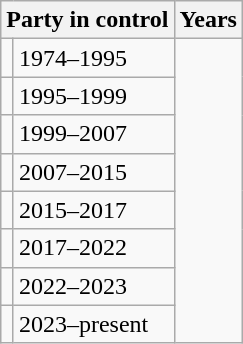<table class="wikitable">
<tr>
<th colspan=2>Party in control</th>
<th>Years</th>
</tr>
<tr>
<td></td>
<td>1974–1995</td>
</tr>
<tr>
<td></td>
<td>1995–1999</td>
</tr>
<tr>
<td></td>
<td>1999–2007</td>
</tr>
<tr>
<td></td>
<td>2007–2015</td>
</tr>
<tr>
<td></td>
<td>2015–2017</td>
</tr>
<tr>
<td></td>
<td>2017–2022</td>
</tr>
<tr>
<td></td>
<td>2022–2023</td>
</tr>
<tr>
<td></td>
<td>2023–present</td>
</tr>
</table>
